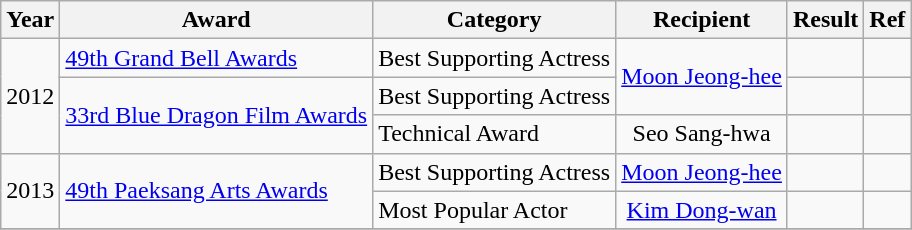<table class="wikitable">
<tr>
<th>Year</th>
<th>Award</th>
<th>Category</th>
<th>Recipient</th>
<th>Result</th>
<th>Ref</th>
</tr>
<tr>
<td rowspan=3 style="text-align:center;">2012</td>
<td><a href='#'>49th Grand Bell Awards</a></td>
<td>Best Supporting Actress</td>
<td rowspan=2 style="text-align:center;"><a href='#'>Moon Jeong-hee</a></td>
<td></td>
<td></td>
</tr>
<tr>
<td rowspan=2><a href='#'>33rd Blue Dragon Film Awards</a></td>
<td>Best Supporting Actress</td>
<td></td>
<td></td>
</tr>
<tr>
<td>Technical Award</td>
<td style="text-align:center;">Seo Sang-hwa</td>
<td></td>
<td></td>
</tr>
<tr>
<td rowspan=2 style="text-align:center;">2013</td>
<td rowspan=2><a href='#'>49th Paeksang Arts Awards</a></td>
<td>Best Supporting Actress</td>
<td style="text-align:center;"><a href='#'>Moon Jeong-hee</a></td>
<td></td>
<td align=center></td>
</tr>
<tr>
<td>Most Popular Actor</td>
<td style="text-align:center;"><a href='#'>Kim Dong-wan</a></td>
<td></td>
<td align=center></td>
</tr>
<tr>
</tr>
</table>
